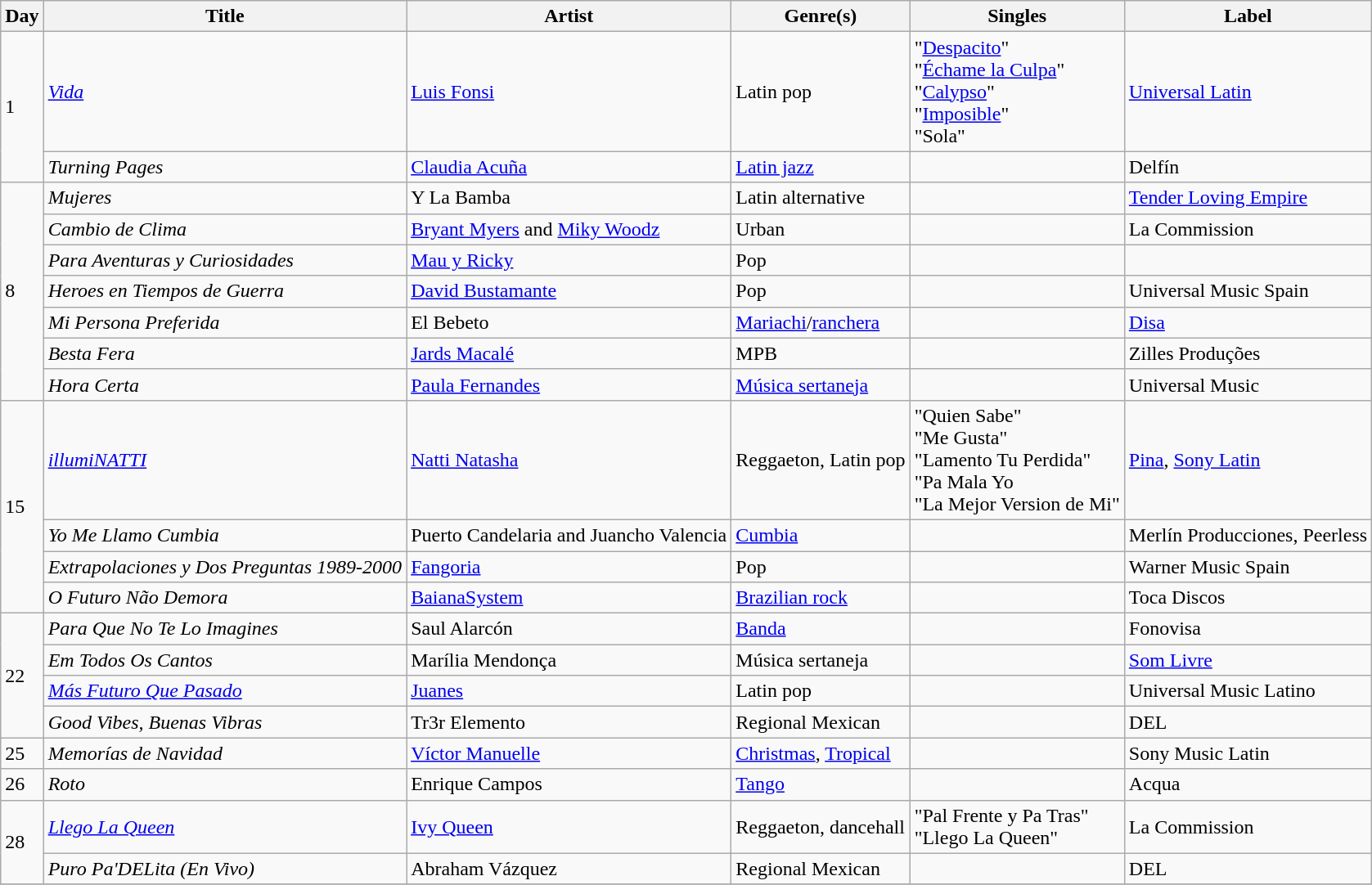<table class="wikitable sortable" style="text-align: left;">
<tr>
<th>Day</th>
<th>Title</th>
<th>Artist</th>
<th>Genre(s)</th>
<th>Singles</th>
<th>Label</th>
</tr>
<tr>
<td rowspan="2">1</td>
<td><em><a href='#'>Vida</a></em></td>
<td><a href='#'>Luis Fonsi</a></td>
<td>Latin pop</td>
<td>"<a href='#'>Despacito</a>"<br>"<a href='#'>Échame la Culpa</a>"<br>"<a href='#'>Calypso</a>"<br>"<a href='#'>Imposible</a>"<br>"Sola"</td>
<td><a href='#'>Universal Latin</a></td>
</tr>
<tr>
<td><em>Turning Pages</em></td>
<td><a href='#'>Claudia Acuña</a></td>
<td><a href='#'>Latin jazz</a></td>
<td></td>
<td>Delfín</td>
</tr>
<tr>
<td rowspan="7">8</td>
<td><em>Mujeres</em></td>
<td>Y La Bamba</td>
<td>Latin alternative</td>
<td></td>
<td><a href='#'>Tender Loving Empire</a></td>
</tr>
<tr>
<td><em>Cambio de Clima</em></td>
<td><a href='#'>Bryant Myers</a> and <a href='#'>Miky Woodz</a></td>
<td>Urban</td>
<td></td>
<td>La Commission</td>
</tr>
<tr>
<td><em>Para Aventuras y Curiosidades</em></td>
<td><a href='#'>Mau y Ricky</a></td>
<td>Pop</td>
<td></td>
<td></td>
</tr>
<tr>
<td><em>Heroes en Tiempos de Guerra</em></td>
<td><a href='#'>David Bustamante</a></td>
<td>Pop</td>
<td></td>
<td>Universal Music Spain</td>
</tr>
<tr>
<td><em>Mi Persona Preferida</em></td>
<td>El Bebeto</td>
<td><a href='#'>Mariachi</a>/<a href='#'>ranchera</a></td>
<td></td>
<td><a href='#'>Disa</a></td>
</tr>
<tr>
<td><em>Besta Fera</em></td>
<td><a href='#'>Jards Macalé</a></td>
<td>MPB</td>
<td></td>
<td>Zilles Produções</td>
</tr>
<tr>
<td><em>Hora Certa</em></td>
<td><a href='#'>Paula Fernandes</a></td>
<td><a href='#'>Música sertaneja</a></td>
<td></td>
<td>Universal Music</td>
</tr>
<tr>
<td rowspan="4">15</td>
<td><em><a href='#'>illumiNATTI</a></em></td>
<td><a href='#'>Natti Natasha</a></td>
<td>Reggaeton, Latin pop</td>
<td>"Quien Sabe"<br>"Me Gusta"<br>"Lamento Tu Perdida"<br>"Pa Mala Yo<br>"La Mejor Version de Mi"<br></td>
<td><a href='#'>Pina</a>, <a href='#'>Sony Latin</a></td>
</tr>
<tr>
<td><em>Yo Me Llamo Cumbia</em></td>
<td>Puerto Candelaria and Juancho Valencia</td>
<td><a href='#'>Cumbia</a></td>
<td></td>
<td>Merlín Producciones, Peerless</td>
</tr>
<tr>
<td><em>Extrapolaciones y Dos Preguntas 1989-2000</em></td>
<td><a href='#'>Fangoria</a></td>
<td>Pop</td>
<td></td>
<td>Warner Music Spain</td>
</tr>
<tr>
<td><em>O Futuro Não Demora</em></td>
<td><a href='#'>BaianaSystem</a></td>
<td><a href='#'>Brazilian rock</a></td>
<td></td>
<td>Toca Discos</td>
</tr>
<tr>
<td rowspan="4">22</td>
<td><em>Para Que No Te Lo Imagines</em></td>
<td>Saul Alarcón</td>
<td><a href='#'>Banda</a></td>
<td></td>
<td>Fonovisa</td>
</tr>
<tr>
<td><em>Em Todos Os Cantos</em></td>
<td>Marília Mendonça</td>
<td>Música sertaneja</td>
<td></td>
<td><a href='#'>Som Livre</a></td>
</tr>
<tr>
<td><em><a href='#'>Más Futuro Que Pasado</a></em></td>
<td><a href='#'>Juanes</a></td>
<td>Latin pop</td>
<td></td>
<td>Universal Music Latino</td>
</tr>
<tr>
<td><em>Good Vibes, Buenas Vibras</em></td>
<td>Tr3r Elemento</td>
<td>Regional Mexican</td>
<td></td>
<td>DEL</td>
</tr>
<tr>
<td>25</td>
<td><em>Memorías de Navidad</em></td>
<td><a href='#'>Víctor Manuelle</a></td>
<td><a href='#'>Christmas</a>, <a href='#'>Tropical</a></td>
<td></td>
<td>Sony Music Latin</td>
</tr>
<tr>
<td>26</td>
<td><em>Roto</em></td>
<td>Enrique Campos</td>
<td><a href='#'>Tango</a></td>
<td></td>
<td>Acqua</td>
</tr>
<tr>
<td rowspan="2">28</td>
<td><em><a href='#'>Llego La Queen</a></em></td>
<td><a href='#'>Ivy Queen</a></td>
<td>Reggaeton, dancehall</td>
<td>"Pal Frente y Pa Tras"<br>"Llego La Queen"</td>
<td>La Commission</td>
</tr>
<tr>
<td><em>Puro Pa'DELita (En Vivo)</em></td>
<td>Abraham Vázquez</td>
<td>Regional Mexican</td>
<td></td>
<td>DEL</td>
</tr>
<tr>
</tr>
</table>
